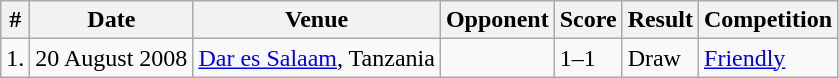<table class="wikitable">
<tr>
<th>#</th>
<th>Date</th>
<th>Venue</th>
<th>Opponent</th>
<th>Score</th>
<th>Result</th>
<th>Competition</th>
</tr>
<tr>
<td>1.</td>
<td>20 August 2008</td>
<td><a href='#'>Dar es Salaam</a>, Tanzania</td>
<td></td>
<td>1–1</td>
<td>Draw</td>
<td><a href='#'>Friendly</a></td>
</tr>
</table>
